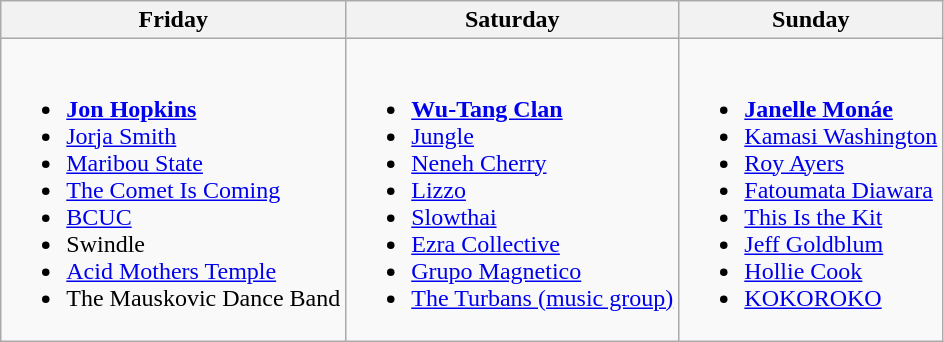<table class="wikitable">
<tr>
<th>Friday</th>
<th>Saturday</th>
<th>Sunday</th>
</tr>
<tr valign="top">
<td><br><ul><li><strong><a href='#'>Jon Hopkins</a></strong></li><li><a href='#'>Jorja Smith</a></li><li><a href='#'>Maribou State</a></li><li><a href='#'>The Comet Is Coming</a></li><li><a href='#'>BCUC</a></li><li>Swindle</li><li><a href='#'>Acid Mothers Temple</a></li><li>The Mauskovic Dance Band</li></ul></td>
<td><br><ul><li><strong><a href='#'>Wu-Tang Clan</a></strong></li><li><a href='#'>Jungle</a></li><li><a href='#'>Neneh Cherry</a></li><li><a href='#'>Lizzo</a></li><li><a href='#'>Slowthai</a></li><li><a href='#'>Ezra Collective</a></li><li><a href='#'>Grupo Magnetico</a></li><li><a href='#'>The Turbans (music group)</a></li></ul></td>
<td><br><ul><li><strong><a href='#'>Janelle Monáe</a></strong></li><li><a href='#'>Kamasi Washington</a></li><li><a href='#'>Roy Ayers</a></li><li><a href='#'>Fatoumata Diawara</a></li><li><a href='#'>This Is the Kit</a></li><li><a href='#'>Jeff Goldblum</a></li><li><a href='#'>Hollie Cook</a></li><li><a href='#'>KOKOROKO</a></li></ul></td>
</tr>
</table>
